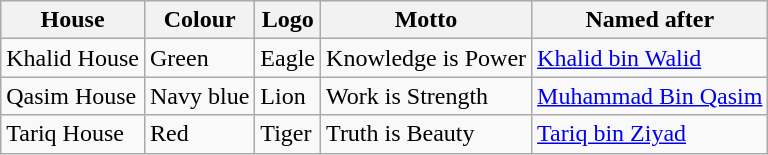<table class="wikitable">
<tr>
<th>House</th>
<th>Colour</th>
<th>Logo</th>
<th>Motto</th>
<th>Named after</th>
</tr>
<tr>
<td>Khalid House</td>
<td> Green</td>
<td>Eagle</td>
<td>Knowledge is Power</td>
<td><a href='#'>Khalid bin Walid</a></td>
</tr>
<tr>
<td>Qasim House</td>
<td> Navy blue</td>
<td>Lion</td>
<td>Work is Strength</td>
<td><a href='#'>Muhammad Bin Qasim</a></td>
</tr>
<tr>
<td>Tariq House</td>
<td> Red</td>
<td>Tiger</td>
<td>Truth is Beauty</td>
<td><a href='#'>Tariq bin Ziyad</a></td>
</tr>
</table>
